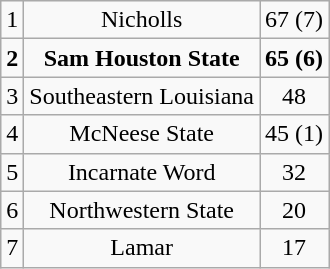<table class="wikitable">
<tr align="center">
<td>1</td>
<td>Nicholls</td>
<td>67 (7)</td>
</tr>
<tr align="center">
<td><strong>2</strong></td>
<td><strong>Sam Houston State</strong></td>
<td><strong>65 (6)</strong></td>
</tr>
<tr align="center">
<td>3</td>
<td>Southeastern Louisiana</td>
<td>48</td>
</tr>
<tr align="center">
<td>4</td>
<td>McNeese State</td>
<td>45 (1)</td>
</tr>
<tr align="center">
<td>5</td>
<td>Incarnate Word</td>
<td>32</td>
</tr>
<tr align="center">
<td>6</td>
<td>Northwestern State</td>
<td>20</td>
</tr>
<tr align="center">
<td>7</td>
<td>Lamar</td>
<td>17</td>
</tr>
</table>
